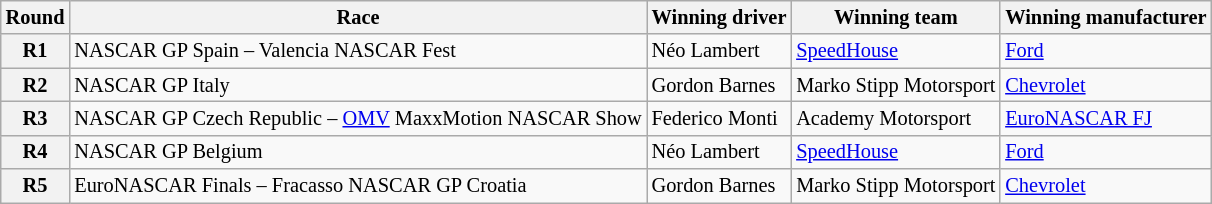<table class="wikitable" style="font-size:85%;">
<tr>
<th>Round</th>
<th>Race</th>
<th>Winning driver</th>
<th>Winning team</th>
<th>Winning manufacturer</th>
</tr>
<tr>
<th>R1</th>
<td>NASCAR GP Spain – Valencia NASCAR Fest</td>
<td> Néo Lambert</td>
<td><a href='#'>SpeedHouse</a></td>
<td><a href='#'>Ford</a></td>
</tr>
<tr>
<th>R2</th>
<td>NASCAR GP Italy</td>
<td> Gordon Barnes</td>
<td>Marko Stipp Motorsport</td>
<td><a href='#'>Chevrolet</a></td>
</tr>
<tr>
<th>R3</th>
<td>NASCAR GP Czech Republic – <a href='#'>OMV</a> MaxxMotion NASCAR Show</td>
<td> Federico Monti</td>
<td>Academy Motorsport</td>
<td><a href='#'>EuroNASCAR FJ</a></td>
</tr>
<tr>
<th>R4</th>
<td>NASCAR GP Belgium</td>
<td> Néo Lambert</td>
<td><a href='#'>SpeedHouse</a></td>
<td><a href='#'>Ford</a></td>
</tr>
<tr>
<th>R5</th>
<td>EuroNASCAR Finals – Fracasso NASCAR GP Croatia</td>
<td> Gordon Barnes</td>
<td>Marko Stipp Motorsport</td>
<td><a href='#'>Chevrolet</a></td>
</tr>
</table>
